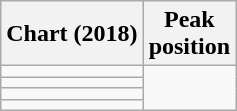<table class="wikitable sortable plainrowheaders">
<tr>
<th>Chart (2018)</th>
<th>Peak<br>position</th>
</tr>
<tr>
<td></td>
</tr>
<tr>
<td></td>
</tr>
<tr>
<td></td>
</tr>
<tr>
<td></td>
</tr>
</table>
